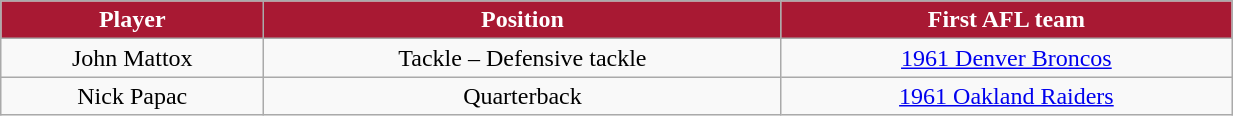<table class="wikitable" width="65%">
<tr align="center"  style="background:#A81933;color:#FFFFFF;">
<td><strong>Player</strong></td>
<td><strong>Position</strong></td>
<td><strong>First AFL team</strong></td>
</tr>
<tr align="center" bgcolor="">
<td>John Mattox</td>
<td>Tackle – Defensive tackle</td>
<td><a href='#'>1961 Denver Broncos</a></td>
</tr>
<tr align="center" bgcolor="">
<td>Nick Papac</td>
<td>Quarterback</td>
<td><a href='#'>1961 Oakland Raiders</a></td>
</tr>
</table>
